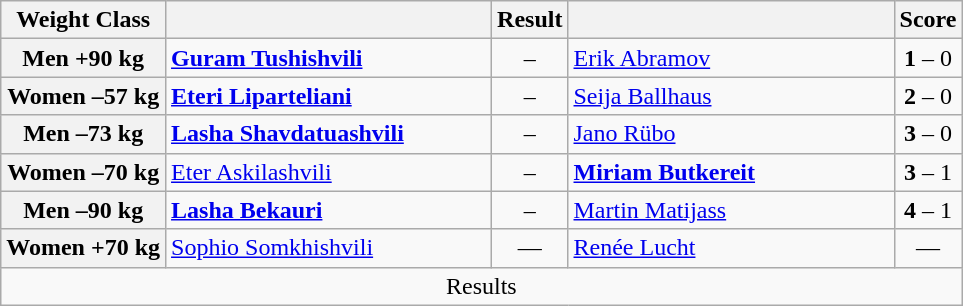<table class="wikitable">
<tr>
<th>Weight Class</th>
<th style="width:210px;"></th>
<th>Result</th>
<th style="width:210px;"></th>
<th>Score</th>
</tr>
<tr>
<th>Men +90 kg</th>
<td><strong><a href='#'>Guram Tushishvili</a></strong></td>
<td align=center><strong></strong> – </td>
<td><a href='#'>Erik Abramov</a></td>
<td align=center><strong>1</strong> – 0</td>
</tr>
<tr>
<th>Women –57 kg</th>
<td><strong><a href='#'>Eteri Liparteliani</a></strong></td>
<td align=center><strong></strong> – </td>
<td><a href='#'>Seija Ballhaus</a></td>
<td align=center><strong>2</strong> – 0</td>
</tr>
<tr>
<th>Men –73 kg</th>
<td><strong><a href='#'>Lasha Shavdatuashvili</a></strong></td>
<td align=center><strong></strong> – </td>
<td><a href='#'>Jano Rübo</a></td>
<td align=center><strong>3</strong> – 0</td>
</tr>
<tr>
<th>Women –70 kg</th>
<td><a href='#'>Eter Askilashvili</a></td>
<td align=center> – <strong></strong></td>
<td><strong><a href='#'>Miriam Butkereit</a></strong></td>
<td align=center><strong>3</strong> – 1</td>
</tr>
<tr>
<th>Men –90 kg</th>
<td><strong><a href='#'>Lasha Bekauri</a></strong></td>
<td align=center><strong></strong> – </td>
<td><a href='#'>Martin Matijass</a></td>
<td align=center><strong>4</strong> – 1</td>
</tr>
<tr>
<th>Women +70 kg</th>
<td><a href='#'>Sophio Somkhishvili</a></td>
<td align=center>—</td>
<td><a href='#'>Renée Lucht</a></td>
<td align=center>—</td>
</tr>
<tr>
<td align=center colspan=5>Results</td>
</tr>
</table>
